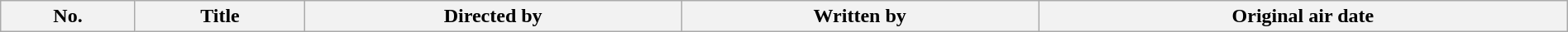<table class="wikitable plainrowheaders" style="width:100%; background:#fff;">
<tr>
<th style="background:#;">No.</th>
<th style="background:#;">Title</th>
<th style="background:#;">Directed by</th>
<th style="background:#;">Written by</th>
<th style="background:#;">Original air date<br>











</th>
</tr>
</table>
